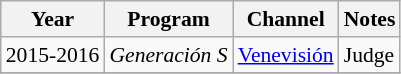<table class="wikitable" style="font-size: 90%;">
<tr>
<th>Year</th>
<th>Program</th>
<th>Channel</th>
<th>Notes</th>
</tr>
<tr>
<td>2015-2016</td>
<td><em>Generación S</em></td>
<td><a href='#'>Venevisión</a></td>
<td>Judge</td>
</tr>
<tr>
</tr>
</table>
